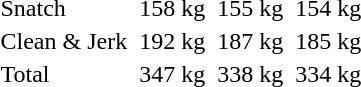<table>
<tr>
<td>Snatch</td>
<td></td>
<td>158 kg</td>
<td></td>
<td>155 kg</td>
<td></td>
<td>154 kg</td>
</tr>
<tr>
<td>Clean & Jerk</td>
<td></td>
<td>192 kg</td>
<td></td>
<td>187 kg</td>
<td></td>
<td>185 kg</td>
</tr>
<tr>
<td>Total</td>
<td></td>
<td>347 kg</td>
<td></td>
<td>338 kg</td>
<td></td>
<td>334 kg</td>
</tr>
</table>
